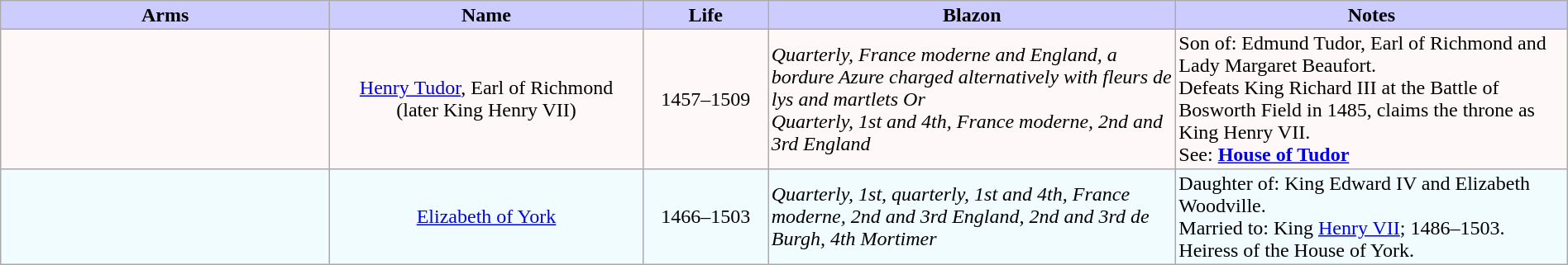<table width="100%" border="1" cellpadding="2" cellspacing="0" style="margin: 0.5em 0.3em 0.5em 0; background: #f9f9f9; border: 1px #aaa solid; border-collapse: collapse;">
<tr>
<th width="21%" bgcolor = "#ccccff">Arms</th>
<th width="20%" bgcolor = "#ccccff">Name</th>
<th width="8%" bgcolor = "#ccccff">Life</th>
<th width="26%" bgcolor = "#ccccff">Blazon</th>
<th width="26%" bgcolor = "#ccccff">Notes</th>
</tr>
<tr bgcolor=fff8f8>
<td align="center"> </td>
<td align="center"><a href='#'>Henry Tudor</a>, Earl of Richmond<br>(later King Henry VII)</td>
<td align="center">1457–1509</td>
<td><em>Quarterly, France moderne and England, a bordure Azure charged alternatively with fleurs de lys and martlets Or</em><br><em>Quarterly, 1st and 4th, France moderne, 2nd and 3rd England</em></td>
<td>Son of: Edmund Tudor, Earl of Richmond and Lady Margaret Beaufort.<br>Defeats King Richard III at the Battle of Bosworth Field in 1485, claims the throne as King Henry VII.<br>See: <strong><a href='#'>House of Tudor</a></strong></td>
</tr>
<tr bgcolor=f0fcff>
<td align="center"> </td>
<td align="center"><a href='#'>Elizabeth of York</a></td>
<td align="center">1466–1503</td>
<td><em>Quarterly, 1st, quarterly, 1st and 4th, France moderne, 2nd and 3rd England, 2nd and 3rd de Burgh, 4th Mortimer</em></td>
<td>Daughter of: King Edward IV and Elizabeth Woodville.<br>Married to: King <a href='#'>Henry VII</a>; 1486–1503.<br>Heiress of the House of York.</td>
</tr>
</table>
